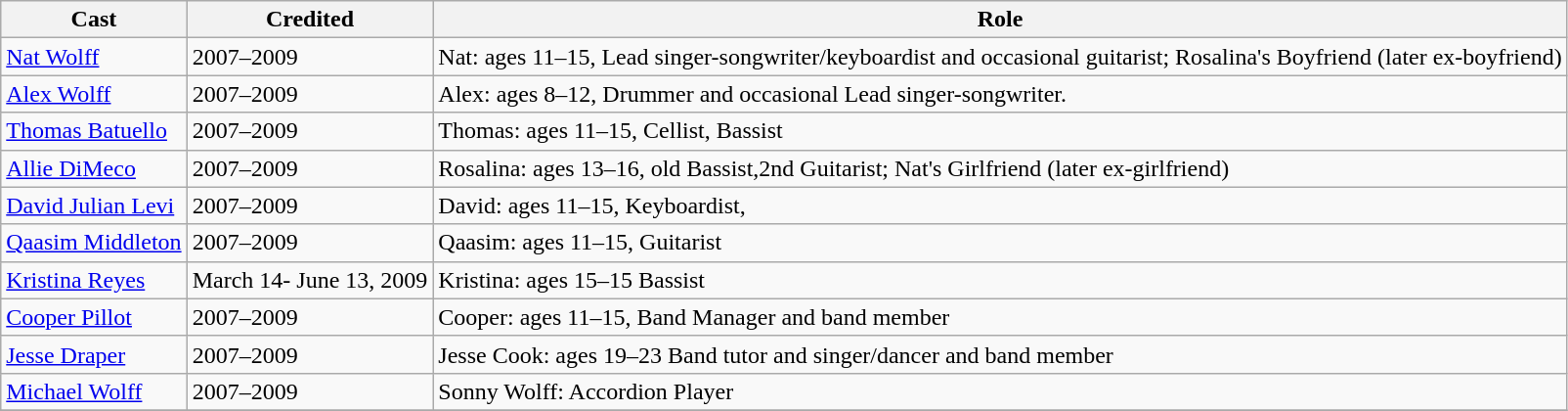<table class="wikitable">
<tr>
<th>Cast</th>
<th>Credited</th>
<th>Role</th>
</tr>
<tr>
<td><a href='#'>Nat Wolff</a></td>
<td>2007–2009</td>
<td>Nat: ages 11–15, Lead singer-songwriter/keyboardist and occasional guitarist; Rosalina's Boyfriend (later ex-boyfriend)</td>
</tr>
<tr>
<td><a href='#'>Alex Wolff</a></td>
<td>2007–2009</td>
<td>Alex: ages 8–12, Drummer and occasional Lead singer-songwriter.</td>
</tr>
<tr>
<td><a href='#'>Thomas Batuello</a></td>
<td>2007–2009</td>
<td>Thomas: ages 11–15, Cellist, Bassist</td>
</tr>
<tr>
<td><a href='#'>Allie DiMeco</a></td>
<td>2007–2009</td>
<td>Rosalina: ages 13–16, old Bassist,2nd Guitarist; Nat's Girlfriend (later ex-girlfriend)</td>
</tr>
<tr>
<td><a href='#'>David Julian Levi</a></td>
<td>2007–2009</td>
<td>David: ages 11–15, Keyboardist,</td>
</tr>
<tr>
<td><a href='#'>Qaasim Middleton</a></td>
<td>2007–2009</td>
<td>Qaasim: ages 11–15, Guitarist</td>
</tr>
<tr>
<td><a href='#'>Kristina Reyes</a></td>
<td>March 14- June 13, 2009</td>
<td>Kristina: ages 15–15 Bassist</td>
</tr>
<tr>
<td><a href='#'>Cooper Pillot</a></td>
<td>2007–2009</td>
<td>Cooper: ages 11–15, Band Manager and band member</td>
</tr>
<tr>
<td><a href='#'>Jesse Draper</a></td>
<td>2007–2009</td>
<td>Jesse Cook: ages 19–23 Band tutor and singer/dancer and band member</td>
</tr>
<tr>
<td><a href='#'>Michael Wolff</a></td>
<td>2007–2009</td>
<td>Sonny Wolff: Accordion Player</td>
</tr>
<tr>
</tr>
</table>
